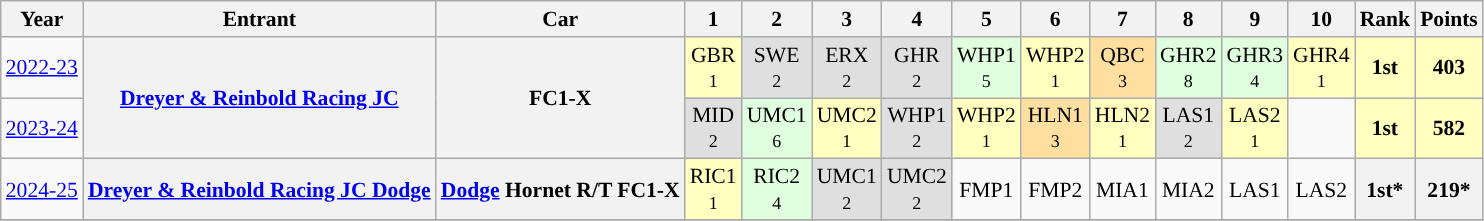<table class="wikitable" style="text-align: center; font-size: 90%;">
<tr>
<th>Year</th>
<th>Entrant</th>
<th>Car</th>
<th>1</th>
<th>2</th>
<th>3</th>
<th>4</th>
<th>5</th>
<th>6</th>
<th>7</th>
<th>8</th>
<th>9</th>
<th>10</th>
<th>Rank</th>
<th>Points</th>
</tr>
<tr>
<td><a href='#'>2022-23</a></td>
<th rowspan=2><a href='#'>Dreyer & Reinbold Racing JC</a></th>
<th rowspan=2>FC1-X</th>
<td style="background:#FFFFBF;">GBR<br><small>1</small></td>
<td style="background:#DFDFDF;">SWE<br><small>2</small></td>
<td style="background:#DFDFDF;">ERX<br><small>2</small></td>
<td style="background:#DFDFDF;">GHR<br><small>2</small></td>
<td style="background:#DFFFDF;">WHP1<br><small>5</small></td>
<td style="background:#FFFFBF;">WHP2<br><small>1</small></td>
<td style="background:#FFDF9F;">QBC<br><small>3</small></td>
<td style="background:#DFFFDF;">GHR2<br><small>8</small></td>
<td style="background:#DFFFDF;">GHR3<br><small>4</small></td>
<td style="background:#FFFFBF;">GHR4<br><small>1</small></td>
<th style="background:#FFFFBF;">1st</th>
<th style="background:#FFFFBF;">403</th>
</tr>
<tr>
<td><a href='#'>2023-24</a></td>
<td style="background:#DFDFDF;">MID<br><small>2</small></td>
<td style="background:#DFFFDF;">UMC1<br><small>6</small></td>
<td style="background:#FFFFBF;">UMC2<br><small>1</small></td>
<td style="background:#DFDFDF;">WHP1<br><small>2</small></td>
<td style="background:#FFFFBF;">WHP2<br><small>1</small></td>
<td style="background:#FFDF9F;">HLN1<br><small>3</small></td>
<td style="background:#FFFFBF;">HLN2<br><small>1</small></td>
<td style="background:#DFDFDF;">LAS1<br><small>2</small></td>
<td style="background:#FFFFBF;">LAS2<br><small>1</small></td>
<td></td>
<th style="background:#FFFFBF;">1st</th>
<th style="background:#FFFFBF;">582</th>
</tr>
<tr>
<td><a href='#'>2024-25</a></td>
<th><a href='#'>Dreyer & Reinbold Racing JC Dodge</a></th>
<th><a href='#'>Dodge</a> Hornet R/T FC1-X</th>
<td style="background:#FFFFBF;">RIC1<br><small>1</small></td>
<td style="background:#DFFFDF;">RIC2<br><small>4</small></td>
<td style="background:#DFDFDF;">UMC1<br><small>2</small></td>
<td style="background:#DFDFDF;">UMC2<br><small>2</small></td>
<td style="background:">FMP1<br><small></small></td>
<td style="background:">FMP2<br><small></small></td>
<td style="background:">MIA1<br><small></small></td>
<td style="background:">MIA2<br><small></small></td>
<td style="background:">LAS1<br><small></small></td>
<td style="background:">LAS2<br><small></small></td>
<th>1st*</th>
<th>219*</th>
</tr>
<tr>
</tr>
</table>
